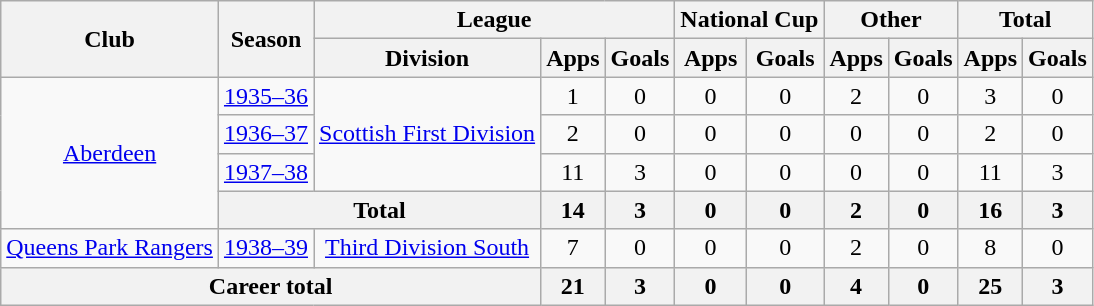<table class="wikitable" style="text-align:center">
<tr>
<th rowspan="2">Club</th>
<th rowspan="2">Season</th>
<th colspan="3">League</th>
<th colspan="2">National Cup</th>
<th colspan="2">Other</th>
<th colspan="2">Total</th>
</tr>
<tr>
<th>Division</th>
<th>Apps</th>
<th>Goals</th>
<th>Apps</th>
<th>Goals</th>
<th>Apps</th>
<th>Goals</th>
<th>Apps</th>
<th>Goals</th>
</tr>
<tr>
<td rowspan="4"><a href='#'>Aberdeen</a></td>
<td><a href='#'>1935–36</a></td>
<td rowspan="3"><a href='#'>Scottish First Division</a></td>
<td>1</td>
<td>0</td>
<td>0</td>
<td>0</td>
<td>2</td>
<td>0</td>
<td>3</td>
<td>0</td>
</tr>
<tr>
<td><a href='#'>1936–37</a></td>
<td>2</td>
<td>0</td>
<td>0</td>
<td>0</td>
<td>0</td>
<td>0</td>
<td>2</td>
<td>0</td>
</tr>
<tr>
<td><a href='#'>1937–38</a></td>
<td>11</td>
<td>3</td>
<td>0</td>
<td>0</td>
<td>0</td>
<td>0</td>
<td>11</td>
<td>3</td>
</tr>
<tr>
<th colspan="2">Total</th>
<th>14</th>
<th>3</th>
<th>0</th>
<th>0</th>
<th>2</th>
<th>0</th>
<th>16</th>
<th>3</th>
</tr>
<tr>
<td><a href='#'>Queens Park Rangers</a></td>
<td><a href='#'>1938–39</a></td>
<td><a href='#'>Third Division South</a></td>
<td>7</td>
<td>0</td>
<td>0</td>
<td>0</td>
<td>2</td>
<td>0</td>
<td>8</td>
<td>0</td>
</tr>
<tr>
<th colspan="3">Career total</th>
<th>21</th>
<th>3</th>
<th>0</th>
<th>0</th>
<th>4</th>
<th>0</th>
<th>25</th>
<th>3</th>
</tr>
</table>
